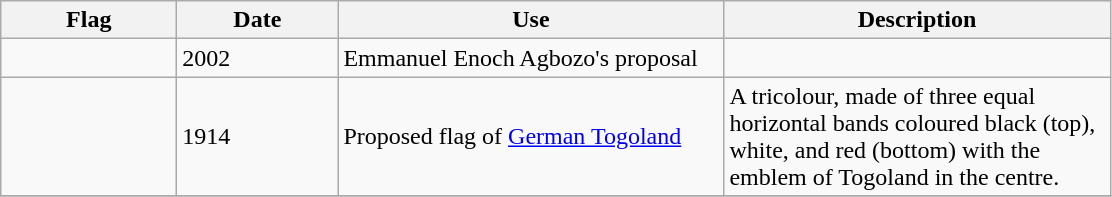<table class="wikitable">
<tr>
<th style="width:110px;">Flag</th>
<th style="width:100px;">Date</th>
<th style="width:250px;">Use</th>
<th style="width:250px;">Description</th>
</tr>
<tr>
<td></td>
<td>2002</td>
<td>Emmanuel Enoch Agbozo's proposal</td>
<td></td>
</tr>
<tr>
<td></td>
<td>1914</td>
<td>Proposed flag of <a href='#'>German Togoland</a></td>
<td>A tricolour, made of three equal horizontal bands coloured black (top), white, and red (bottom) with the emblem of Togoland in the centre.</td>
</tr>
<tr>
</tr>
</table>
